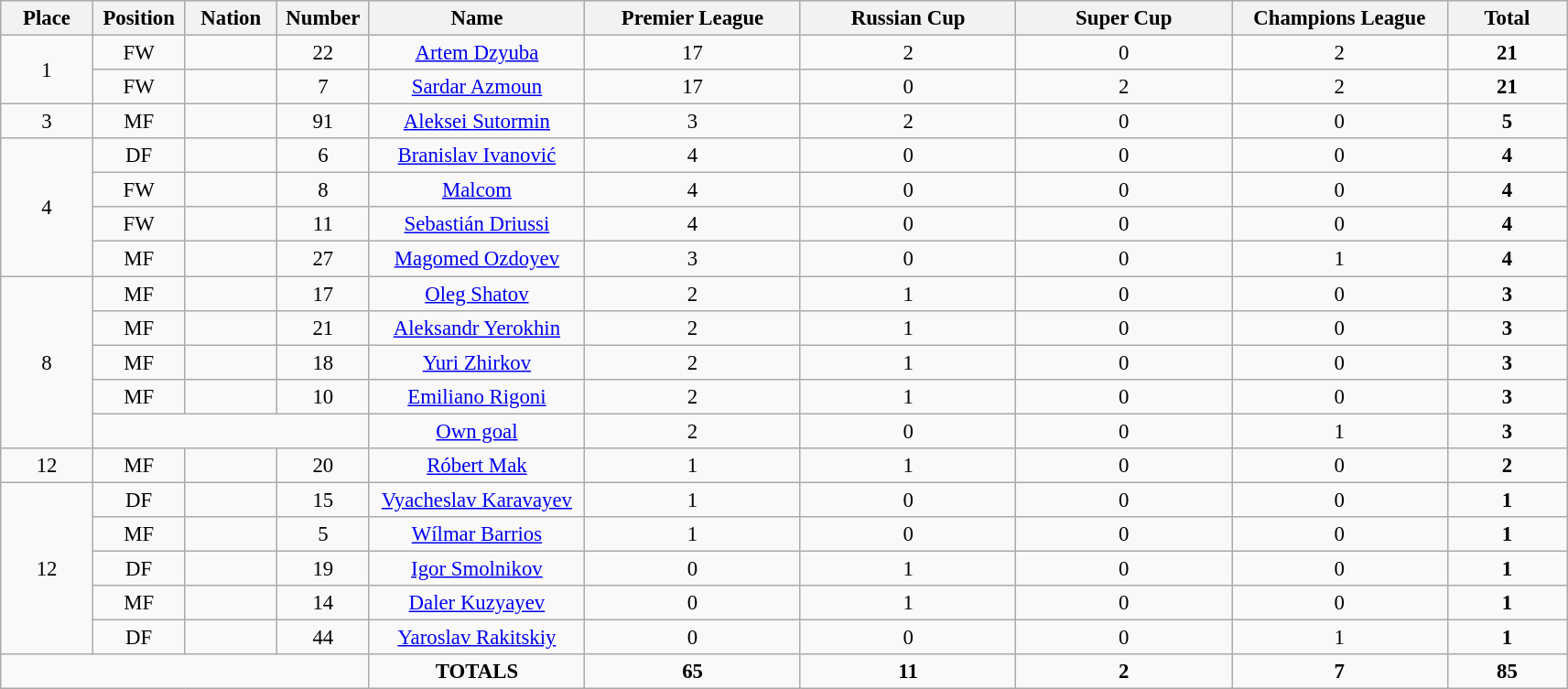<table class="wikitable" style="font-size: 95%; text-align: center;">
<tr>
<th width=60>Place</th>
<th width=60>Position</th>
<th width=60>Nation</th>
<th width=60>Number</th>
<th width=150>Name</th>
<th width=150>Premier League</th>
<th width=150>Russian Cup</th>
<th width=150>Super Cup</th>
<th width=150>Champions League</th>
<th width=80>Total</th>
</tr>
<tr>
<td rowspan="2">1</td>
<td>FW</td>
<td></td>
<td>22</td>
<td><a href='#'>Artem Dzyuba</a></td>
<td>17</td>
<td>2</td>
<td>0</td>
<td>2</td>
<td><strong>21</strong></td>
</tr>
<tr>
<td>FW</td>
<td></td>
<td>7</td>
<td><a href='#'>Sardar Azmoun</a></td>
<td>17</td>
<td>0</td>
<td>2</td>
<td>2</td>
<td><strong>21</strong></td>
</tr>
<tr>
<td>3</td>
<td>MF</td>
<td></td>
<td>91</td>
<td><a href='#'>Aleksei Sutormin</a></td>
<td>3</td>
<td>2</td>
<td>0</td>
<td>0</td>
<td><strong>5</strong></td>
</tr>
<tr>
<td rowspan="4">4</td>
<td>DF</td>
<td></td>
<td>6</td>
<td><a href='#'>Branislav Ivanović</a></td>
<td>4</td>
<td>0</td>
<td>0</td>
<td>0</td>
<td><strong>4</strong></td>
</tr>
<tr>
<td>FW</td>
<td></td>
<td>8</td>
<td><a href='#'>Malcom</a></td>
<td>4</td>
<td>0</td>
<td>0</td>
<td>0</td>
<td><strong>4</strong></td>
</tr>
<tr>
<td>FW</td>
<td></td>
<td>11</td>
<td><a href='#'>Sebastián Driussi</a></td>
<td>4</td>
<td>0</td>
<td>0</td>
<td>0</td>
<td><strong>4</strong></td>
</tr>
<tr>
<td>MF</td>
<td></td>
<td>27</td>
<td><a href='#'>Magomed Ozdoyev</a></td>
<td>3</td>
<td>0</td>
<td>0</td>
<td>1</td>
<td><strong>4</strong></td>
</tr>
<tr>
<td rowspan="5">8</td>
<td>MF</td>
<td></td>
<td>17</td>
<td><a href='#'>Oleg Shatov</a></td>
<td>2</td>
<td>1</td>
<td>0</td>
<td>0</td>
<td><strong>3</strong></td>
</tr>
<tr>
<td>MF</td>
<td></td>
<td>21</td>
<td><a href='#'>Aleksandr Yerokhin</a></td>
<td>2</td>
<td>1</td>
<td>0</td>
<td>0</td>
<td><strong>3</strong></td>
</tr>
<tr>
<td>MF</td>
<td></td>
<td>18</td>
<td><a href='#'>Yuri Zhirkov</a></td>
<td>2</td>
<td>1</td>
<td>0</td>
<td>0</td>
<td><strong>3</strong></td>
</tr>
<tr>
<td>MF</td>
<td></td>
<td>10</td>
<td><a href='#'>Emiliano Rigoni</a></td>
<td>2</td>
<td>1</td>
<td>0</td>
<td>0</td>
<td><strong>3</strong></td>
</tr>
<tr>
<td colspan="3"></td>
<td><a href='#'>Own goal</a></td>
<td>2</td>
<td>0</td>
<td>0</td>
<td>1</td>
<td><strong>3</strong></td>
</tr>
<tr>
<td>12</td>
<td>MF</td>
<td></td>
<td>20</td>
<td><a href='#'>Róbert Mak</a></td>
<td>1</td>
<td>1</td>
<td>0</td>
<td>0</td>
<td><strong>2</strong></td>
</tr>
<tr>
<td rowspan="5">12</td>
<td>DF</td>
<td></td>
<td>15</td>
<td><a href='#'>Vyacheslav Karavayev</a></td>
<td>1</td>
<td>0</td>
<td>0</td>
<td>0</td>
<td><strong>1</strong></td>
</tr>
<tr>
<td>MF</td>
<td></td>
<td>5</td>
<td><a href='#'>Wílmar Barrios</a></td>
<td>1</td>
<td>0</td>
<td>0</td>
<td>0</td>
<td><strong>1</strong></td>
</tr>
<tr>
<td>DF</td>
<td></td>
<td>19</td>
<td><a href='#'>Igor Smolnikov</a></td>
<td>0</td>
<td>1</td>
<td>0</td>
<td>0</td>
<td><strong>1</strong></td>
</tr>
<tr>
<td>MF</td>
<td></td>
<td>14</td>
<td><a href='#'>Daler Kuzyayev</a></td>
<td>0</td>
<td>1</td>
<td>0</td>
<td>0</td>
<td><strong>1</strong></td>
</tr>
<tr>
<td>DF</td>
<td></td>
<td>44</td>
<td><a href='#'>Yaroslav Rakitskiy</a></td>
<td>0</td>
<td>0</td>
<td>0</td>
<td>1</td>
<td><strong>1</strong></td>
</tr>
<tr>
<td colspan="4"></td>
<td><strong>TOTALS</strong></td>
<td><strong>65</strong></td>
<td><strong>11</strong></td>
<td><strong>2</strong></td>
<td><strong>7</strong></td>
<td><strong>85</strong></td>
</tr>
</table>
